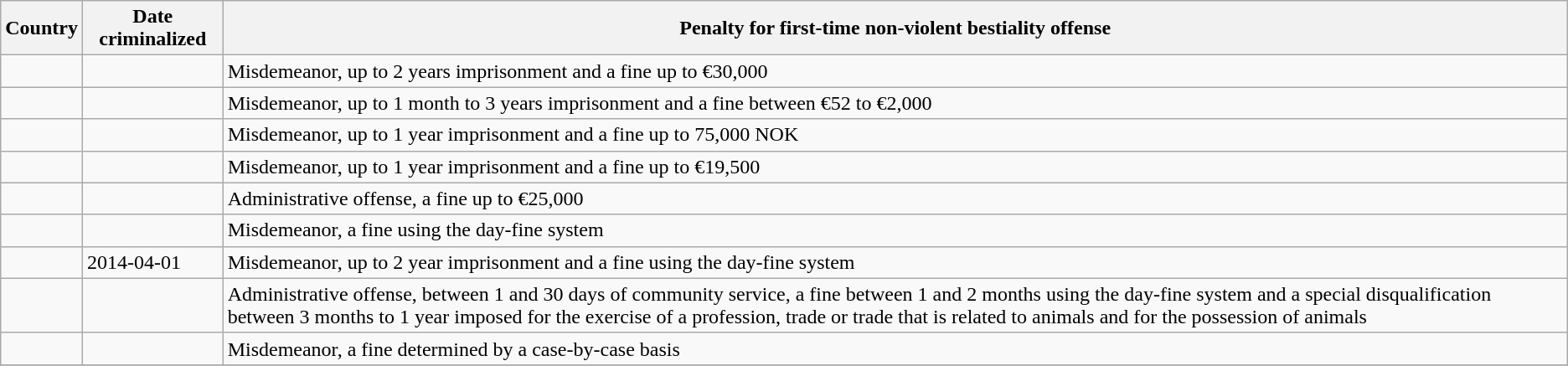<table class="wikitable sortable">
<tr>
<th>Country</th>
<th>Date criminalized</th>
<th>Penalty for first-time non-violent bestiality offense</th>
</tr>
<tr>
<td></td>
<td></td>
<td data-sort-value="9">Misdemeanor, up to 2 years imprisonment and a fine up to €30,000</td>
</tr>
<tr>
<td></td>
<td></td>
<td data-sort-value="5">Misdemeanor, up to 1 month to 3 years imprisonment and a fine between €52 to €2,000</td>
</tr>
<tr>
<td></td>
<td></td>
<td data-sort-value="6">Misdemeanor, up to 1 year imprisonment and a fine up to 75,000 NOK</td>
</tr>
<tr>
<td></td>
<td></td>
<td data-sort-value="7">Misdemeanor, up to 1 year imprisonment and a fine up to €19,500</td>
</tr>
<tr>
<td></td>
<td></td>
<td data-sort-value="3">Administrative offense, a fine up to €25,000</td>
</tr>
<tr>
<td></td>
<td></td>
<td data-sort-value="2">Misdemeanor, a fine using the day-fine system</td>
</tr>
<tr>
<td></td>
<td>2014-04-01</td>
<td data-sort-value="8">Misdemeanor, up to 2 year imprisonment and a fine using the day-fine system</td>
</tr>
<tr>
<td></td>
<td></td>
<td data-sort-value="4">Administrative offense, between 1 and 30 days of community service, a fine between 1 and 2 months using the day-fine system and a special disqualification between 3 months to 1 year imposed for the exercise of a profession, trade or trade that is related to animals and for the possession of animals</td>
</tr>
<tr>
<td></td>
<td></td>
<td data-sort-value="1">Misdemeanor, a fine determined by a case-by-case basis</td>
</tr>
<tr>
</tr>
</table>
